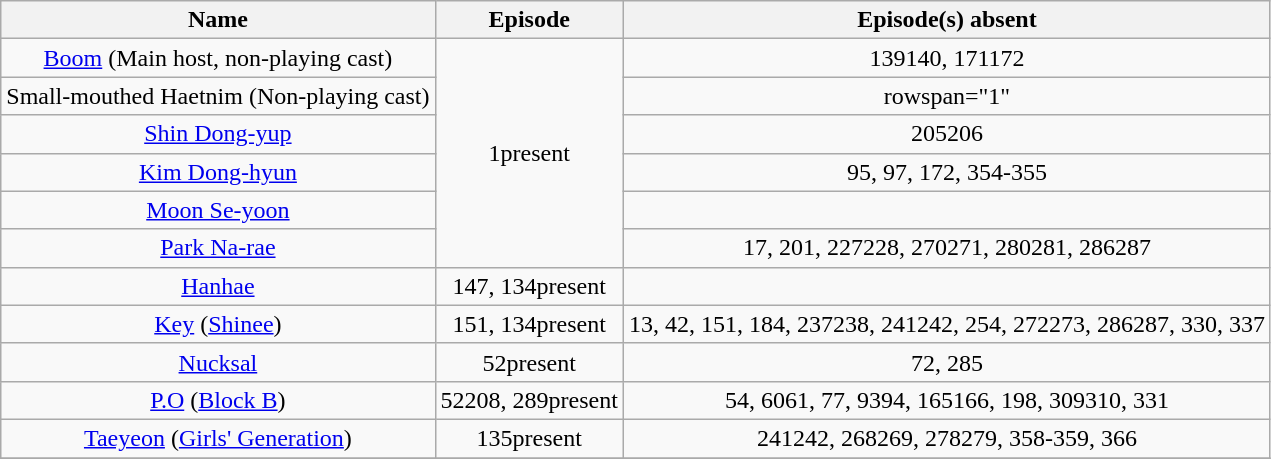<table class="wikitable" style="text-align:center">
<tr>
<th>Name</th>
<th>Episode</th>
<th>Episode(s) absent</th>
</tr>
<tr>
<td><a href='#'>Boom</a> (Main host, non-playing cast)</td>
<td rowspan="6">1present</td>
<td>139140, 171172</td>
</tr>
<tr>
<td>Small-mouthed Haetnim (Non-playing cast)</td>
<td>rowspan="1" </td>
</tr>
<tr>
<td><a href='#'>Shin Dong-yup</a></td>
<td>205206</td>
</tr>
<tr>
<td><a href='#'>Kim Dong-hyun</a></td>
<td>95, 97, 172, 354-355</td>
</tr>
<tr>
<td><a href='#'>Moon Se-yoon</a></td>
<td></td>
</tr>
<tr>
<td><a href='#'>Park Na-rae</a></td>
<td>17, 201, 227228, 270271, 280281, 286287</td>
</tr>
<tr>
<td><a href='#'>Hanhae</a></td>
<td>147, 134present</td>
<td></td>
</tr>
<tr>
<td><a href='#'>Key</a> (<a href='#'>Shinee</a>)</td>
<td>151, 134present</td>
<td>13, 42, 151, 184, 237238, 241242, 254, 272273, 286287, 330, 337</td>
</tr>
<tr>
<td><a href='#'>Nucksal</a></td>
<td>52present</td>
<td>72, 285</td>
</tr>
<tr>
<td><a href='#'>P.O</a> (<a href='#'>Block B</a>)</td>
<td>52208, 289present</td>
<td>54, 6061, 77, 9394, 165166, 198, 309310, 331</td>
</tr>
<tr>
<td><a href='#'>Taeyeon</a> (<a href='#'>Girls' Generation</a>)</td>
<td>135present</td>
<td>241242, 268269, 278279, 358-359, 366</td>
</tr>
<tr>
</tr>
</table>
